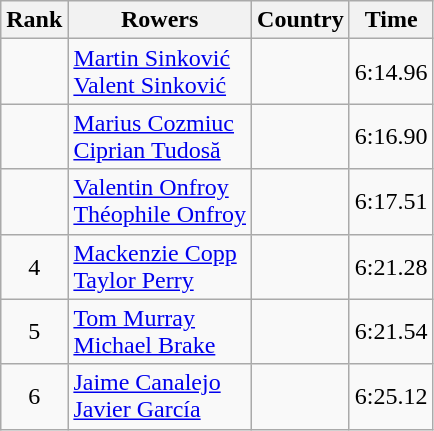<table class="wikitable" style="text-align:center">
<tr>
<th>Rank</th>
<th>Rowers</th>
<th>Country</th>
<th>Time</th>
</tr>
<tr>
<td></td>
<td align="left"><a href='#'>Martin Sinković</a><br><a href='#'>Valent Sinković</a></td>
<td align="left"></td>
<td>6:14.96</td>
</tr>
<tr>
<td></td>
<td align="left"><a href='#'>Marius Cozmiuc</a><br><a href='#'>Ciprian Tudosă</a></td>
<td align="left"></td>
<td>6:16.90</td>
</tr>
<tr>
<td></td>
<td align="left"><a href='#'>Valentin Onfroy</a><br><a href='#'>Théophile Onfroy</a></td>
<td align="left"></td>
<td>6:17.51</td>
</tr>
<tr>
<td>4</td>
<td align="left"><a href='#'>Mackenzie Copp</a><br><a href='#'>Taylor Perry</a></td>
<td align="left"></td>
<td>6:21.28</td>
</tr>
<tr>
<td>5</td>
<td align="left"><a href='#'>Tom Murray</a><br><a href='#'>Michael Brake</a></td>
<td align="left"></td>
<td>6:21.54</td>
</tr>
<tr>
<td>6</td>
<td align="left"><a href='#'>Jaime Canalejo</a><br><a href='#'>Javier García</a></td>
<td align="left"></td>
<td>6:25.12</td>
</tr>
</table>
